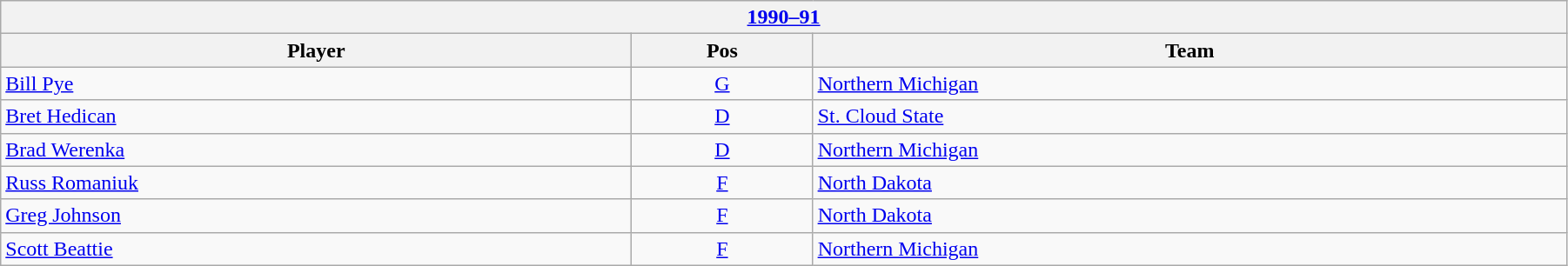<table class="wikitable" width=95%>
<tr>
<th colspan=3><a href='#'>1990–91</a></th>
</tr>
<tr>
<th>Player</th>
<th>Pos</th>
<th>Team</th>
</tr>
<tr>
<td><a href='#'>Bill Pye</a></td>
<td align=center><a href='#'>G</a></td>
<td><a href='#'>Northern Michigan</a></td>
</tr>
<tr>
<td><a href='#'>Bret Hedican</a></td>
<td align=center><a href='#'>D</a></td>
<td><a href='#'>St. Cloud State</a></td>
</tr>
<tr>
<td><a href='#'>Brad Werenka</a></td>
<td align=center><a href='#'>D</a></td>
<td><a href='#'>Northern Michigan</a></td>
</tr>
<tr>
<td><a href='#'>Russ Romaniuk</a></td>
<td align=center><a href='#'>F</a></td>
<td><a href='#'>North Dakota</a></td>
</tr>
<tr>
<td><a href='#'>Greg Johnson</a></td>
<td align=center><a href='#'>F</a></td>
<td><a href='#'>North Dakota</a></td>
</tr>
<tr>
<td><a href='#'>Scott Beattie</a></td>
<td align=center><a href='#'>F</a></td>
<td><a href='#'>Northern Michigan</a></td>
</tr>
</table>
